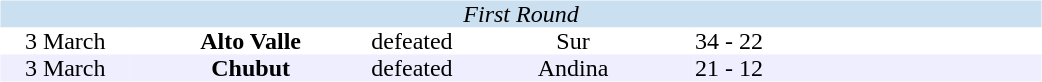<table width=700>
<tr>
<td width=700 valign="top"><br><table border=0 cellspacing=0 cellpadding=0 style="font-size: 100%; border-collapse: collapse;" width=100%>
<tr bgcolor="#CADFF0">
<td style="font-size:100%"; align="center" colspan="6"><em>First Round</em></td>
</tr>
<tr align=center bgcolor=#FFFFFF>
<td width=90>3 March</td>
<td width=170><strong>Alto Valle</strong></td>
<td width=20>defeated</td>
<td width=170>Sur</td>
<td width=50>34 - 22</td>
<td width=200></td>
</tr>
<tr align=center bgcolor=#EEEEFF>
<td width=90>3 March</td>
<td width=170><strong>Chubut</strong></td>
<td width=20>defeated</td>
<td width=170>Andina</td>
<td width=50>21 - 12</td>
<td width=200></td>
</tr>
</table>
</td>
</tr>
</table>
